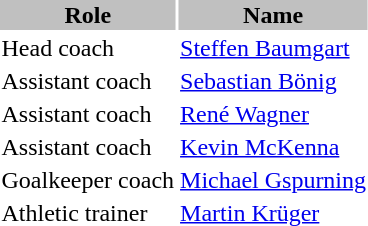<table class="toccolours">
<tr>
<th style="background:silver;">Role</th>
<th style="background:silver;">Name</th>
</tr>
<tr>
<td>Head coach</td>
<td> <a href='#'>Steffen Baumgart</a></td>
</tr>
<tr>
<td>Assistant coach</td>
<td> <a href='#'>Sebastian Bönig</a></td>
</tr>
<tr>
<td>Assistant coach</td>
<td> <a href='#'>René Wagner</a></td>
</tr>
<tr>
<td>Assistant coach</td>
<td> <a href='#'>Kevin McKenna</a></td>
</tr>
<tr>
<td>Goalkeeper coach</td>
<td> <a href='#'>Michael Gspurning</a></td>
</tr>
<tr>
<td>Athletic trainer</td>
<td> <a href='#'>Martin Krüger</a></td>
</tr>
</table>
